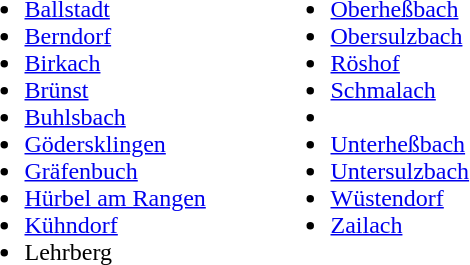<table>
<tr>
<td width="200" valign="top"><br><ul><li><a href='#'>Ballstadt</a></li><li><a href='#'>Berndorf</a></li><li><a href='#'>Birkach</a></li><li><a href='#'>Brünst</a></li><li><a href='#'>Buhlsbach</a></li><li><a href='#'>Gödersklingen</a></li><li><a href='#'>Gräfenbuch</a></li><li><a href='#'>Hürbel am Rangen</a></li><li><a href='#'>Kühndorf</a></li><li>Lehrberg</li></ul></td>
<td valign="top"><br><ul><li><a href='#'>Oberheßbach</a></li><li><a href='#'>Obersulzbach</a></li><li><a href='#'>Röshof</a></li><li><a href='#'>Schmalach</a></li><li></li><li><a href='#'>Unterheßbach</a></li><li><a href='#'>Untersulzbach</a></li><li><a href='#'>Wüstendorf</a></li><li><a href='#'>Zailach</a></li></ul></td>
</tr>
</table>
